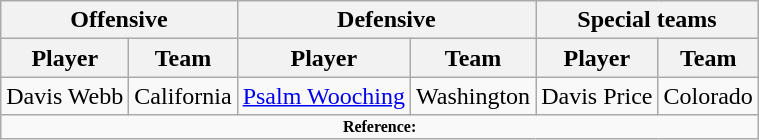<table class="wikitable">
<tr>
<th colspan="2">Offensive</th>
<th colspan="2">Defensive</th>
<th colspan="2">Special teams</th>
</tr>
<tr>
<th>Player</th>
<th>Team</th>
<th>Player</th>
<th>Team</th>
<th>Player</th>
<th>Team</th>
</tr>
<tr>
<td>Davis Webb</td>
<td>California</td>
<td><a href='#'>Psalm Wooching</a></td>
<td>Washington</td>
<td>Davis Price</td>
<td>Colorado</td>
</tr>
<tr>
<td colspan="12"  style="font-size:8pt; text-align:center;"><strong>Reference:</strong></td>
</tr>
</table>
